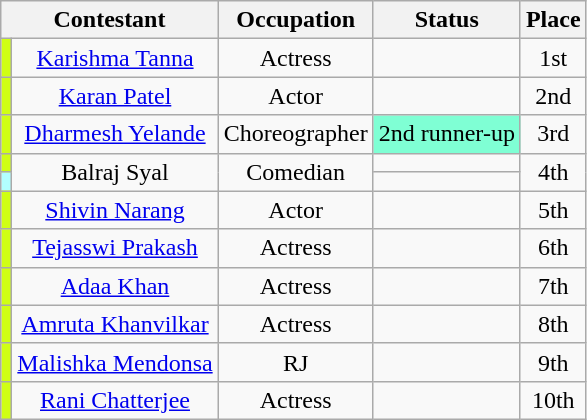<table class="wikitable sortable" style="text-align:center;">
<tr>
<th colspan="2">Contestant</th>
<th>Occupation</th>
<th>Status</th>
<th>Place</th>
</tr>
<tr>
<td style="background:#D0FF14;"></td>
<td><a href='#'>Karishma Tanna</a></td>
<td>Actress</td>
<td></td>
<td>1st</td>
</tr>
<tr>
<td style="background:#D0FF14;"></td>
<td><a href='#'>Karan Patel</a></td>
<td>Actor</td>
<td></td>
<td>2nd</td>
</tr>
<tr>
<td style="background:#D0FF14;"></td>
<td><a href='#'>Dharmesh Yelande</a></td>
<td>Choreographer</td>
<td bgcolor="#7FFFD4">2nd runner-up</td>
<td>3rd</td>
</tr>
<tr>
<td style="background:#D0FF14;"></td>
<td rowspan="2">Balraj Syal</td>
<td rowspan="2">Comedian</td>
<td></td>
<td rowspan="2">4th</td>
</tr>
<tr>
<td style="background:#B2FFFF;"></td>
<td></td>
</tr>
<tr>
<td style="background:#D0FF14;"></td>
<td><a href='#'>Shivin Narang</a></td>
<td>Actor</td>
<td></td>
<td>5th</td>
</tr>
<tr>
<td style="background:#D0FF14;"></td>
<td><a href='#'>Tejasswi Prakash</a></td>
<td>Actress</td>
<td></td>
<td>6th</td>
</tr>
<tr>
<td style="background:#D0FF14;"></td>
<td><a href='#'>Adaa Khan</a></td>
<td>Actress</td>
<td></td>
<td>7th</td>
</tr>
<tr>
<td style="background:#D0FF14;"></td>
<td><a href='#'>Amruta Khanvilkar</a></td>
<td>Actress</td>
<td></td>
<td>8th</td>
</tr>
<tr>
<td style="background:#D0FF14;"></td>
<td><a href='#'>Malishka Mendonsa</a></td>
<td>RJ</td>
<td></td>
<td>9th</td>
</tr>
<tr>
<td style="background:#D0FF14;"></td>
<td><a href='#'>Rani Chatterjee</a></td>
<td>Actress</td>
<td></td>
<td>10th</td>
</tr>
</table>
